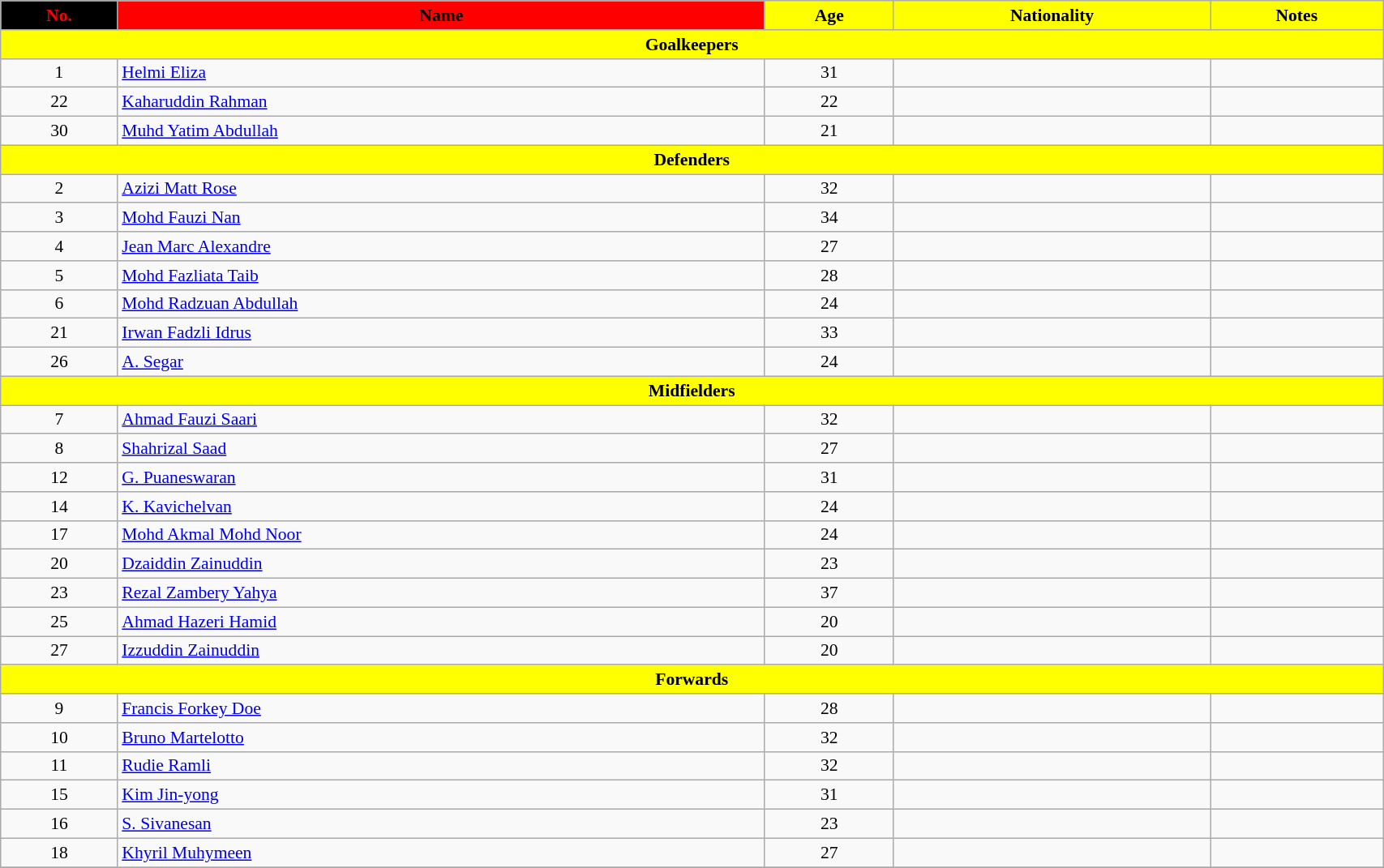<table class="wikitable sortable" style="text-align:center; font-size:90%; width:90%;">
<tr>
<th style="background:black; color:red;">No.</th>
<th style="background:red; color:black;">Name</th>
<th style="background:yellow; color:black;">Age</th>
<th style="background:yellow; color:black;">Nationality</th>
<th style="background:yellow; color:black;">Notes</th>
</tr>
<tr>
<th colspan="7" style="background:yellow; color:black; text-align:center;">Goalkeepers</th>
</tr>
<tr>
<td>1</td>
<td align="left"><a href='#'>Helmi Eliza</a></td>
<td>31</td>
<td></td>
<td></td>
</tr>
<tr>
<td>22</td>
<td align="left"><a href='#'>Kaharuddin Rahman</a></td>
<td>22</td>
<td></td>
<td></td>
</tr>
<tr>
<td>30</td>
<td align="left"><a href='#'>Muhd Yatim Abdullah</a></td>
<td>21</td>
<td></td>
<td></td>
</tr>
<tr>
<th colspan="7" style="background:yellow; color:black; text-align:center;">Defenders</th>
</tr>
<tr>
<td>2</td>
<td align="left"><a href='#'>Azizi Matt Rose</a></td>
<td>32</td>
<td></td>
<td></td>
</tr>
<tr>
<td>3</td>
<td align="left"><a href='#'>Mohd Fauzi Nan</a></td>
<td>34</td>
<td></td>
<td></td>
</tr>
<tr>
<td>4</td>
<td align="left"><a href='#'>Jean Marc Alexandre</a></td>
<td>27</td>
<td></td>
<td></td>
</tr>
<tr>
<td>5</td>
<td align="left"><a href='#'>Mohd Fazliata Taib</a></td>
<td>28</td>
<td></td>
<td></td>
</tr>
<tr>
<td>6</td>
<td align="left"><a href='#'>Mohd Radzuan Abdullah</a></td>
<td>24</td>
<td></td>
<td></td>
</tr>
<tr>
<td>21</td>
<td align="left"><a href='#'>Irwan Fadzli Idrus</a></td>
<td>33</td>
<td></td>
<td></td>
</tr>
<tr>
<td>26</td>
<td align="left"><a href='#'>A. Segar</a></td>
<td>24</td>
<td></td>
<td></td>
</tr>
<tr>
<th colspan="7" style="background:yellow; color:black; text-align:center;">Midfielders</th>
</tr>
<tr>
<td>7</td>
<td align="left"><a href='#'>Ahmad Fauzi Saari</a></td>
<td>32</td>
<td></td>
<td></td>
</tr>
<tr>
<td>8</td>
<td align="left"><a href='#'>Shahrizal Saad</a></td>
<td>27</td>
<td></td>
<td></td>
</tr>
<tr>
<td>12</td>
<td align="left"><a href='#'>G. Puaneswaran</a></td>
<td>31</td>
<td></td>
<td></td>
</tr>
<tr>
<td>14</td>
<td align="left"><a href='#'>K. Kavichelvan</a></td>
<td>24</td>
<td></td>
<td></td>
</tr>
<tr>
<td>17</td>
<td align="left"><a href='#'>Mohd Akmal Mohd Noor</a></td>
<td>24</td>
<td></td>
<td></td>
</tr>
<tr>
<td>20</td>
<td align="left"><a href='#'>Dzaiddin Zainuddin</a></td>
<td>23</td>
<td></td>
<td></td>
</tr>
<tr>
<td>23</td>
<td align="left"><a href='#'>Rezal Zambery Yahya</a></td>
<td>37</td>
<td></td>
<td></td>
</tr>
<tr>
<td>25</td>
<td align="left"><a href='#'>Ahmad Hazeri Hamid</a></td>
<td>20</td>
<td></td>
<td></td>
</tr>
<tr>
<td>27</td>
<td align="left"><a href='#'>Izzuddin Zainuddin</a></td>
<td>20</td>
<td></td>
<td></td>
</tr>
<tr>
<th colspan="7" style="background:yellow; color:black; text-align:center;">Forwards</th>
</tr>
<tr>
<td>9</td>
<td align="left"><a href='#'>Francis Forkey Doe</a></td>
<td>28</td>
<td></td>
<td></td>
</tr>
<tr>
<td>10</td>
<td align="left"><a href='#'>Bruno Martelotto</a></td>
<td>32</td>
<td></td>
<td></td>
</tr>
<tr>
<td>11</td>
<td align="left"><a href='#'>Rudie Ramli</a></td>
<td>32</td>
<td></td>
<td></td>
</tr>
<tr>
<td>15</td>
<td align="left"><a href='#'>Kim Jin-yong</a></td>
<td>31</td>
<td></td>
<td></td>
</tr>
<tr>
<td>16</td>
<td align="left"><a href='#'>S. Sivanesan</a></td>
<td>23</td>
<td></td>
<td></td>
</tr>
<tr>
<td>18</td>
<td align="left"><a href='#'>Khyril Muhymeen</a></td>
<td>27</td>
<td></td>
<td></td>
</tr>
<tr>
</tr>
</table>
